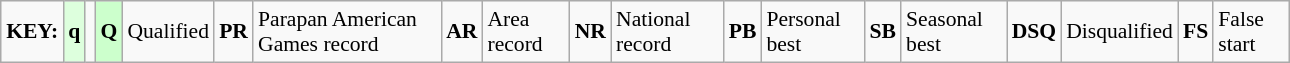<table class="wikitable" style="margin:0.5em auto; font-size:90%;position:relative;" width=68%>
<tr>
<td><strong>KEY:</strong></td>
<td bgcolor=ddffdd align=center><strong>q</strong></td>
<td></td>
<td bgcolor=ccffcc align=center><strong>Q</strong></td>
<td>Qualified</td>
<td align=center><strong>PR</strong></td>
<td>Parapan American Games record</td>
<td align=center><strong>AR</strong></td>
<td>Area record</td>
<td align=center><strong>NR</strong></td>
<td>National record</td>
<td align=center><strong>PB</strong></td>
<td>Personal best</td>
<td align=center><strong>SB</strong></td>
<td>Seasonal best</td>
<td align=center><strong>DSQ</strong></td>
<td>Disqualified</td>
<td align=center><strong>FS</strong></td>
<td>False start</td>
</tr>
</table>
